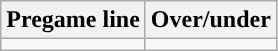<table class="wikitable">
<tr align="center">
<th>Pregame line</th>
<th>Over/under</th>
</tr>
<tr align="center">
<td></td>
<td></td>
</tr>
</table>
